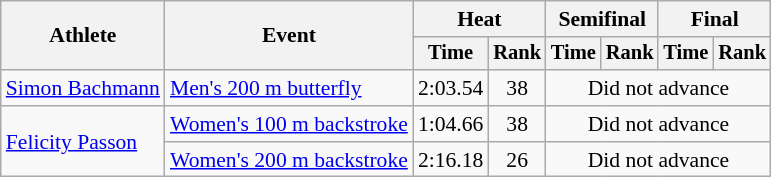<table class=wikitable style=font-size:90%;text-align:center>
<tr>
<th rowspan=2>Athlete</th>
<th rowspan=2>Event</th>
<th colspan=2>Heat</th>
<th colspan=2>Semifinal</th>
<th colspan=2>Final</th>
</tr>
<tr style=font-size:95%>
<th>Time</th>
<th>Rank</th>
<th>Time</th>
<th>Rank</th>
<th>Time</th>
<th>Rank</th>
</tr>
<tr align=center>
<td align=left><a href='#'>Simon Bachmann</a></td>
<td align=left><a href='#'>Men's 200 m butterfly</a></td>
<td>2:03.54</td>
<td>38</td>
<td colspan="4">Did not advance</td>
</tr>
<tr align=center>
<td align=left rowspan=2><a href='#'>Felicity Passon</a></td>
<td align=left><a href='#'>Women's 100 m backstroke</a></td>
<td>1:04.66</td>
<td>38</td>
<td colspan="4">Did not advance</td>
</tr>
<tr align=center>
<td align=left><a href='#'>Women's 200 m backstroke</a></td>
<td>2:16.18</td>
<td>26</td>
<td colspan="4">Did not advance</td>
</tr>
</table>
